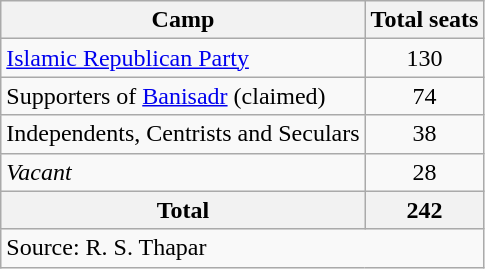<table class=wikitable style=text-align:center>
<tr>
<th>Camp</th>
<th>Total seats</th>
</tr>
<tr>
<td align=left><a href='#'>Islamic Republican Party</a></td>
<td>130</td>
</tr>
<tr>
<td align=left>Supporters of <a href='#'>Banisadr</a> (claimed)</td>
<td>74</td>
</tr>
<tr>
<td align=left>Independents, Centrists and Seculars</td>
<td>38</td>
</tr>
<tr>
<td align=left><em>Vacant</em></td>
<td>28</td>
</tr>
<tr>
<th align=left>Total</th>
<th>242</th>
</tr>
<tr>
<td colspan=4 align=left>Source: R. S. Thapar</td>
</tr>
</table>
